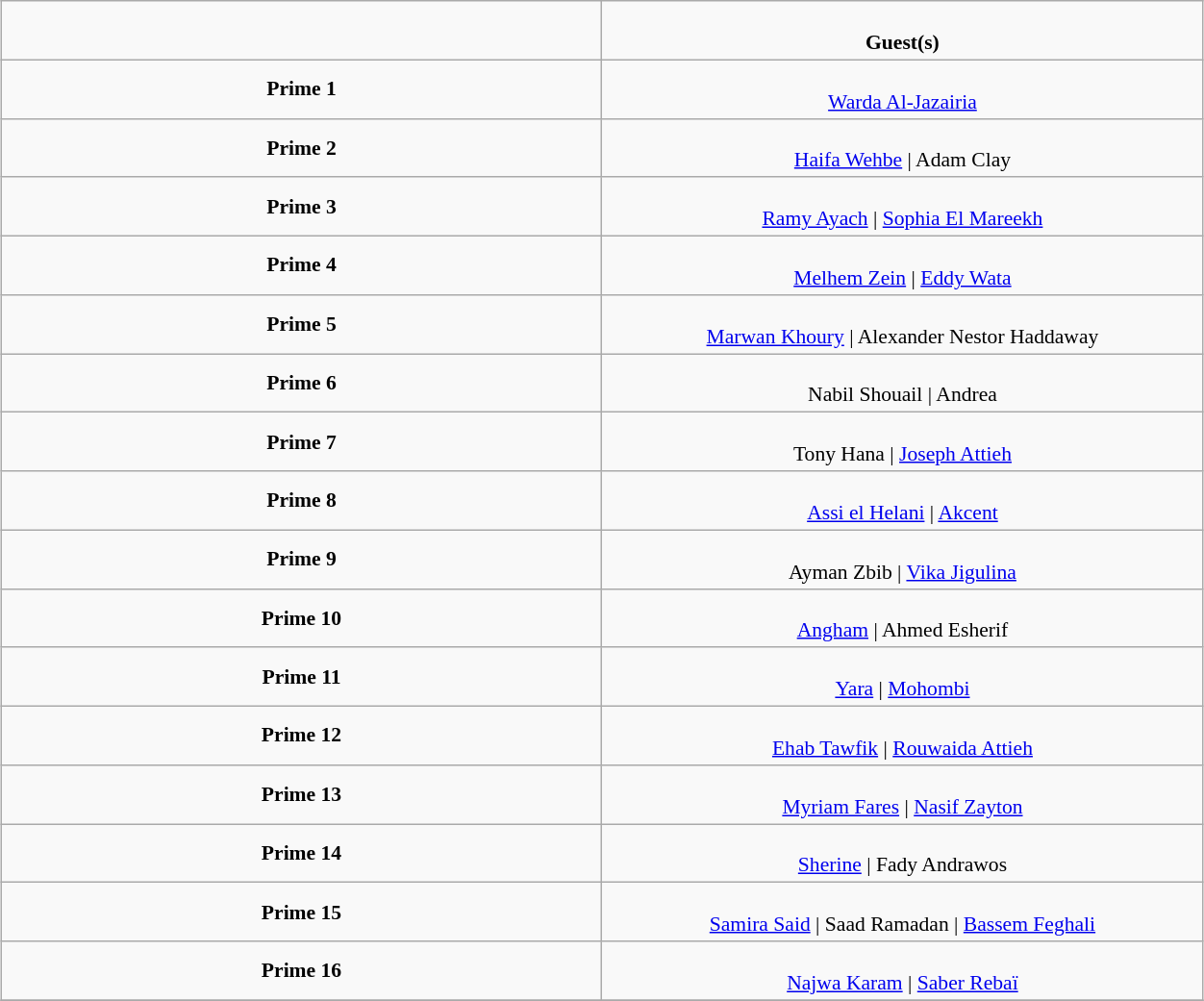<table class="wikitable" style="font-size:90%; text-align:center; width: 66%; margin-left: auto;table-layout:fixed; margin-right: auto;">
<tr>
<td></td>
<td><br><strong>Guest(s)</strong></td>
</tr>
<tr>
<td><strong>Prime 1</strong></td>
<td><br><a href='#'>Warda Al-Jazairia</a></td>
</tr>
<tr>
<td><strong>Prime 2</strong></td>
<td><br><a href='#'>Haifa Wehbe</a> | Adam Clay</td>
</tr>
<tr>
<td><strong>Prime 3</strong></td>
<td><br><a href='#'>Ramy Ayach</a> | <a href='#'>Sophia El Mareekh</a></td>
</tr>
<tr>
<td><strong>Prime 4</strong></td>
<td><br><a href='#'>Melhem Zein</a> | <a href='#'>Eddy Wata</a></td>
</tr>
<tr>
<td><strong>Prime 5</strong></td>
<td><br><a href='#'>Marwan Khoury</a> | Alexander Nestor Haddaway</td>
</tr>
<tr>
<td><strong>Prime 6</strong></td>
<td><br>Nabil Shouail | Andrea</td>
</tr>
<tr>
<td><strong>Prime 7</strong></td>
<td><br>Tony Hana | <a href='#'>Joseph Attieh</a></td>
</tr>
<tr>
<td><strong>Prime 8</strong></td>
<td><br><a href='#'>Assi el Helani</a> | <a href='#'>Akcent</a></td>
</tr>
<tr>
<td><strong>Prime 9</strong></td>
<td><br>Ayman Zbib | <a href='#'>Vika Jigulina</a></td>
</tr>
<tr>
<td><strong>Prime 10</strong></td>
<td><br><a href='#'>Angham</a> | Ahmed Esherif</td>
</tr>
<tr>
<td><strong>Prime 11</strong></td>
<td><br><a href='#'>Yara</a> | <a href='#'>Mohombi</a></td>
</tr>
<tr>
<td><strong>Prime 12</strong></td>
<td><br><a href='#'>Ehab Tawfik</a> | <a href='#'>Rouwaida Attieh</a></td>
</tr>
<tr>
<td><strong>Prime 13</strong></td>
<td><br><a href='#'>Myriam Fares</a> | <a href='#'>Nasif Zayton</a></td>
</tr>
<tr>
<td><strong>Prime 14</strong></td>
<td><br><a href='#'>Sherine</a> | Fady Andrawos</td>
</tr>
<tr>
<td><strong>Prime 15</strong></td>
<td><br><a href='#'>Samira Said</a> | Saad Ramadan | <a href='#'>Bassem Feghali</a></td>
</tr>
<tr>
<td><strong>Prime 16</strong></td>
<td><br><a href='#'>Najwa Karam</a> | <a href='#'>Saber Rebaï</a></td>
</tr>
<tr>
</tr>
</table>
